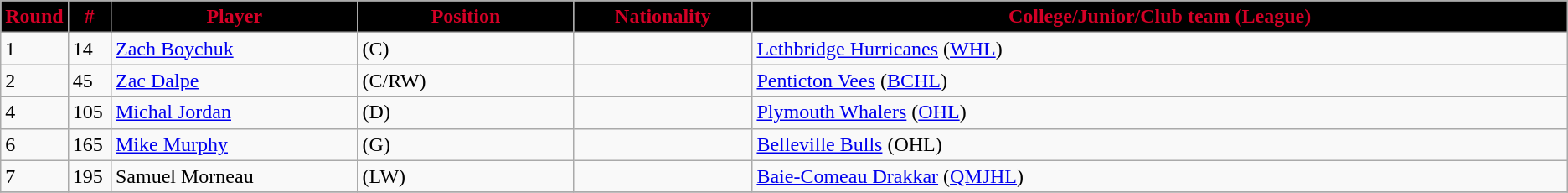<table class="wikitable">
<tr>
<th style="background:black;color:#d40026;" width="2.75%">Round</th>
<th style="background:black;color:#d40026;" width="2.75%">#</th>
<th style="background:black;color:#d40026;" width="16.0%">Player</th>
<th style="background:black;color:#d40026;" width="14.0%">Position</th>
<th style="background:black;color:#d40026;" width="11.5%">Nationality</th>
<th style="background:black;color:#d40026;" width="100.0%">College/Junior/Club team (League)</th>
</tr>
<tr>
<td>1</td>
<td>14</td>
<td><a href='#'>Zach Boychuk</a></td>
<td>(C)</td>
<td></td>
<td><a href='#'>Lethbridge Hurricanes</a> (<a href='#'>WHL</a>)</td>
</tr>
<tr>
<td>2</td>
<td>45</td>
<td><a href='#'>Zac Dalpe</a></td>
<td>(C/RW)</td>
<td></td>
<td><a href='#'>Penticton Vees</a> (<a href='#'>BCHL</a>)</td>
</tr>
<tr>
<td>4</td>
<td>105</td>
<td><a href='#'>Michal Jordan</a></td>
<td>(D)</td>
<td></td>
<td><a href='#'>Plymouth Whalers</a> (<a href='#'>OHL</a>)</td>
</tr>
<tr>
<td>6</td>
<td>165</td>
<td><a href='#'>Mike Murphy</a></td>
<td>(G)</td>
<td></td>
<td><a href='#'>Belleville Bulls</a> (OHL)</td>
</tr>
<tr>
<td>7</td>
<td>195</td>
<td>Samuel Morneau</td>
<td>(LW)</td>
<td></td>
<td><a href='#'>Baie-Comeau Drakkar</a> (<a href='#'>QMJHL</a>)</td>
</tr>
<tr>
</tr>
</table>
